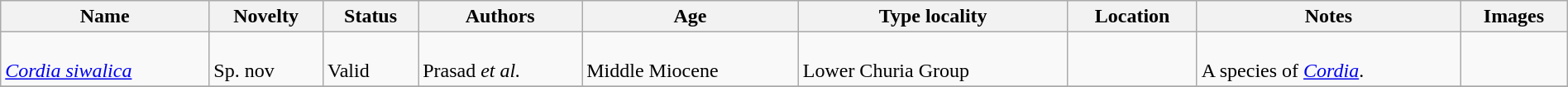<table class="wikitable sortable" align="center" width="100%">
<tr>
<th>Name</th>
<th>Novelty</th>
<th>Status</th>
<th>Authors</th>
<th>Age</th>
<th>Type locality</th>
<th>Location</th>
<th>Notes</th>
<th>Images</th>
</tr>
<tr>
<td><br><em><a href='#'>Cordia siwalica</a></em></td>
<td><br>Sp. nov</td>
<td><br>Valid</td>
<td><br>Prasad <em>et al.</em></td>
<td><br>Middle Miocene</td>
<td><br>Lower Churia Group</td>
<td><br></td>
<td><br>A species of <em><a href='#'>Cordia</a></em>.</td>
<td></td>
</tr>
<tr>
</tr>
</table>
